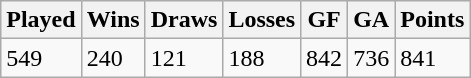<table class="wikitable">
<tr>
<th>Played</th>
<th>Wins</th>
<th>Draws</th>
<th>Losses</th>
<th>GF</th>
<th>GA</th>
<th>Points</th>
</tr>
<tr>
<td>549</td>
<td>240</td>
<td>121</td>
<td>188</td>
<td>842</td>
<td>736</td>
<td>841</td>
</tr>
</table>
